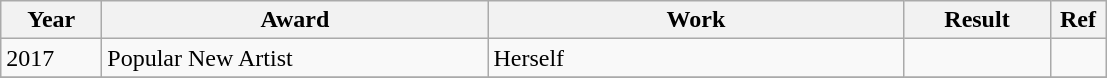<table class="wikitable">
<tr>
<th width=60>Year</th>
<th style="width:250px;">Award</th>
<th style="width:270px;">Work</th>
<th width="90">Result</th>
<th width="30">Ref</th>
</tr>
<tr>
<td>2017</td>
<td>Popular New Artist</td>
<td>Herself</td>
<td></td>
<td></td>
</tr>
<tr>
</tr>
</table>
